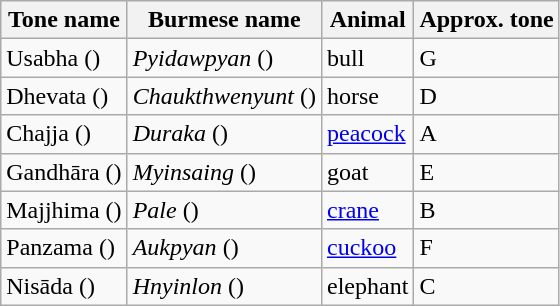<table class="wikitable">
<tr>
<th>Tone name</th>
<th>Burmese name</th>
<th>Animal</th>
<th>Approx. tone</th>
</tr>
<tr>
<td>Usabha ()</td>
<td><em>Pyidawpyan</em> ()</td>
<td>bull</td>
<td>G</td>
</tr>
<tr>
<td>Dhevata ()</td>
<td><em>Chaukthwenyunt</em> ()</td>
<td>horse</td>
<td>D</td>
</tr>
<tr>
<td>Chajja ()</td>
<td><em>Duraka</em> ()</td>
<td><a href='#'>peacock</a></td>
<td>A</td>
</tr>
<tr>
<td>Gandhāra ()</td>
<td><em>Myinsaing</em> ()</td>
<td>goat</td>
<td>E</td>
</tr>
<tr>
<td>Majjhima ()</td>
<td><em>Pale</em> ()</td>
<td><a href='#'>crane</a></td>
<td>B</td>
</tr>
<tr>
<td>Panzama ()</td>
<td><em>Aukpyan</em> ()</td>
<td><a href='#'>cuckoo</a></td>
<td>F</td>
</tr>
<tr>
<td>Nisāda ()</td>
<td><em>Hnyinlon</em> ()</td>
<td>elephant</td>
<td>C</td>
</tr>
</table>
